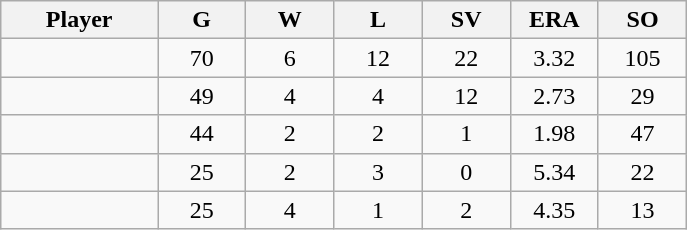<table class="wikitable sortable">
<tr>
<th bgcolor="#DDDDFF" width="16%">Player</th>
<th bgcolor="#DDDDFF" width="9%">G</th>
<th bgcolor="#DDDDFF" width="9%">W</th>
<th bgcolor="#DDDDFF" width="9%">L</th>
<th bgcolor="#DDDDFF" width="9%">SV</th>
<th bgcolor="#DDDDFF" width="9%">ERA</th>
<th bgcolor="#DDDDFF" width="9%">SO</th>
</tr>
<tr align="center">
<td></td>
<td>70</td>
<td>6</td>
<td>12</td>
<td>22</td>
<td>3.32</td>
<td>105</td>
</tr>
<tr align="center">
<td></td>
<td>49</td>
<td>4</td>
<td>4</td>
<td>12</td>
<td>2.73</td>
<td>29</td>
</tr>
<tr align=center>
<td></td>
<td>44</td>
<td>2</td>
<td>2</td>
<td>1</td>
<td>1.98</td>
<td>47</td>
</tr>
<tr align="center">
<td></td>
<td>25</td>
<td>2</td>
<td>3</td>
<td>0</td>
<td>5.34</td>
<td>22</td>
</tr>
<tr align="center">
<td></td>
<td>25</td>
<td>4</td>
<td>1</td>
<td>2</td>
<td>4.35</td>
<td>13</td>
</tr>
</table>
